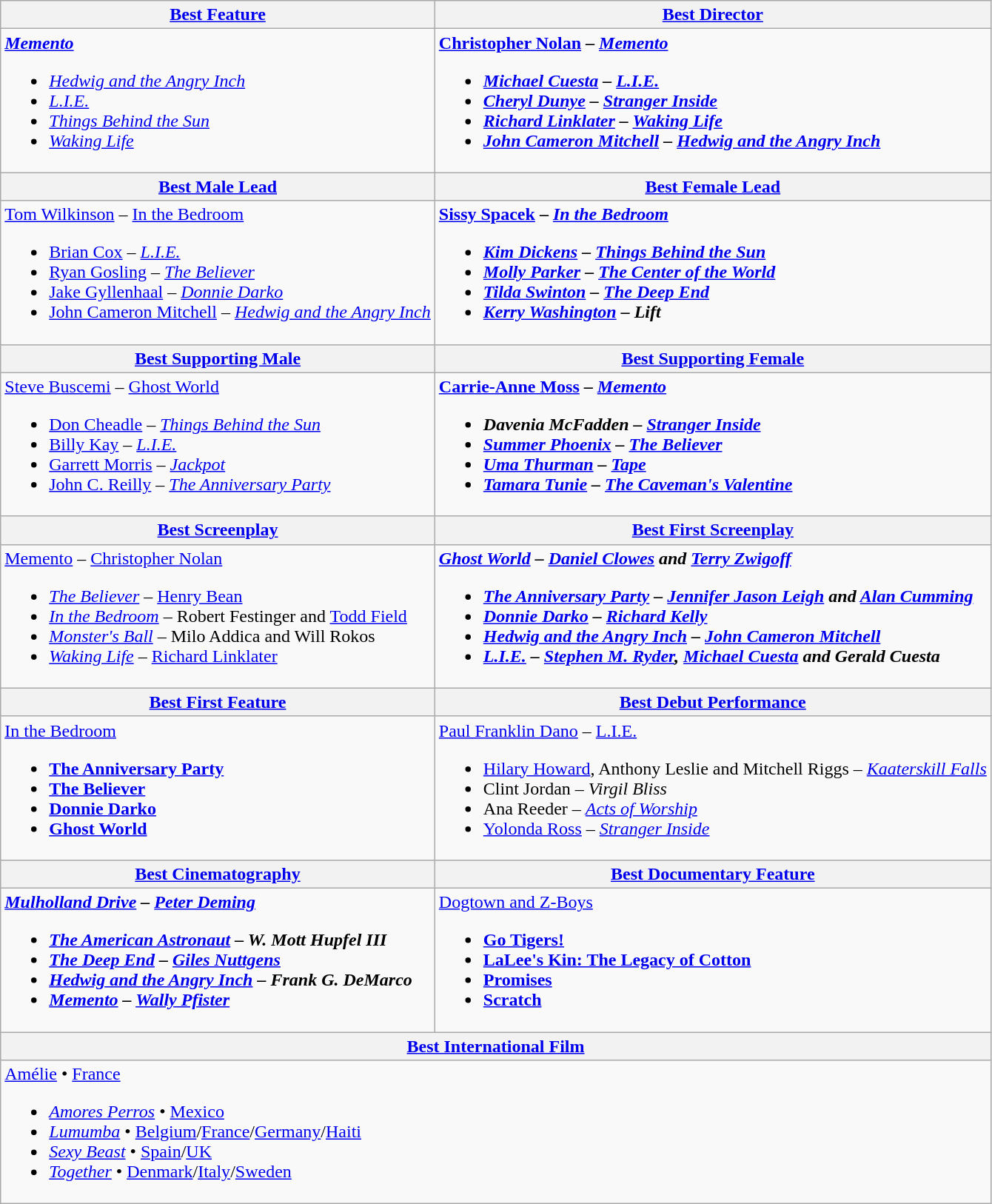<table class="wikitable">
<tr>
<th><a href='#'>Best Feature</a></th>
<th><a href='#'>Best Director</a></th>
</tr>
<tr>
<td><em><a href='#'><strong>Memento</strong></a></em><br><ul><li><em><a href='#'>Hedwig and the Angry Inch</a></em></li><li><em><a href='#'>L.I.E.</a></em></li><li><em><a href='#'>Things Behind the Sun</a></em></li><li><em><a href='#'>Waking Life</a></em></li></ul></td>
<td><strong><a href='#'>Christopher Nolan</a> – <em><a href='#'>Memento</a><strong><em><br><ul><li><a href='#'>Michael Cuesta</a> – </em><a href='#'>L.I.E.</a><em></li><li><a href='#'>Cheryl Dunye</a> – </em><a href='#'>Stranger Inside</a><em></li><li><a href='#'>Richard Linklater</a> – </em><a href='#'>Waking Life</a><em></li><li><a href='#'>John Cameron Mitchell</a> – </em><a href='#'>Hedwig and the Angry Inch</a><em></li></ul></td>
</tr>
<tr>
<th><a href='#'>Best Male Lead</a></th>
<th><a href='#'>Best Female Lead</a></th>
</tr>
<tr>
<td></strong><a href='#'>Tom Wilkinson</a> – </em><a href='#'>In the Bedroom</a></em></strong><br><ul><li><a href='#'>Brian Cox</a> – <em><a href='#'>L.I.E.</a></em></li><li><a href='#'>Ryan Gosling</a> – <em><a href='#'>The Believer</a></em></li><li><a href='#'>Jake Gyllenhaal</a> – <em><a href='#'>Donnie Darko</a></em></li><li><a href='#'>John Cameron Mitchell</a> – <em><a href='#'>Hedwig and the Angry Inch</a></em></li></ul></td>
<td><strong><a href='#'>Sissy Spacek</a> – <em><a href='#'>In the Bedroom</a><strong><em><br><ul><li><a href='#'>Kim Dickens</a> – </em><a href='#'>Things Behind the Sun</a><em></li><li><a href='#'>Molly Parker</a> – </em><a href='#'>The Center of the World</a><em></li><li><a href='#'>Tilda Swinton</a> – </em><a href='#'>The Deep End</a><em></li><li><a href='#'>Kerry Washington</a> – </em>Lift<em></li></ul></td>
</tr>
<tr>
<th><a href='#'>Best Supporting Male</a></th>
<th><a href='#'>Best Supporting Female</a></th>
</tr>
<tr>
<td></strong><a href='#'>Steve Buscemi</a> – </em><a href='#'>Ghost World</a></em></strong><br><ul><li><a href='#'>Don Cheadle</a> – <em><a href='#'>Things Behind the Sun</a></em></li><li><a href='#'>Billy Kay</a> – <em><a href='#'>L.I.E.</a></em></li><li><a href='#'>Garrett Morris</a> – <em><a href='#'>Jackpot</a></em></li><li><a href='#'>John C. Reilly</a> – <em><a href='#'>The Anniversary Party</a></em></li></ul></td>
<td><strong><a href='#'>Carrie-Anne Moss</a> – <em><a href='#'>Memento</a><strong><em><br><ul><li>Davenia McFadden – </em><a href='#'>Stranger Inside</a><em></li><li><a href='#'>Summer Phoenix</a> – </em><a href='#'>The Believer</a><em></li><li><a href='#'>Uma Thurman</a> – </em><a href='#'>Tape</a><em></li><li><a href='#'>Tamara Tunie</a> – </em><a href='#'>The Caveman's Valentine</a><em></li></ul></td>
</tr>
<tr>
<th><a href='#'>Best Screenplay</a></th>
<th><a href='#'>Best First Screenplay</a></th>
</tr>
<tr>
<td></em></strong><a href='#'>Memento</a></em> – <a href='#'>Christopher Nolan</a></strong><br><ul><li><em><a href='#'>The Believer</a></em> – <a href='#'>Henry Bean</a></li><li><em><a href='#'>In the Bedroom</a></em> – Robert Festinger and <a href='#'>Todd Field</a></li><li><em><a href='#'>Monster's Ball</a></em> – Milo Addica and Will Rokos</li><li><em><a href='#'>Waking Life</a></em> – <a href='#'>Richard Linklater</a></li></ul></td>
<td><strong><em><a href='#'><em>Ghost World</em></a><em> – <a href='#'>Daniel Clowes</a> and <a href='#'>Terry Zwigoff</a><strong><br><ul><li></em><a href='#'>The Anniversary Party</a><em> – <a href='#'>Jennifer Jason Leigh</a> and <a href='#'>Alan Cumming</a></li><li></em><a href='#'>Donnie Darko</a><em> – <a href='#'>Richard Kelly</a></li><li></em><a href='#'>Hedwig and the Angry Inch</a><em> – <a href='#'>John Cameron Mitchell</a></li><li></em><a href='#'>L.I.E.</a><em> – <a href='#'>Stephen M. Ryder</a>, <a href='#'>Michael Cuesta</a> and Gerald Cuesta</li></ul></td>
</tr>
<tr>
<th><a href='#'>Best First Feature</a></th>
<th><a href='#'>Best Debut Performance</a></th>
</tr>
<tr>
<td></strong><a href='#'>In the Bedroom</a><strong><br><ul><li></em><a href='#'>The Anniversary Party</a><em></li><li></em><a href='#'>The Believer</a><em></li><li></em><a href='#'>Donnie Darko</a><em></li><li></em><a href='#'>Ghost World</a><em></li></ul></td>
<td></strong><a href='#'>Paul Franklin Dano</a> – </em><a href='#'>L.I.E.</a></em></strong><br><ul><li><a href='#'>Hilary Howard</a>, Anthony Leslie and Mitchell Riggs – <em><a href='#'>Kaaterskill Falls</a></em></li><li>Clint Jordan – <em>Virgil Bliss</em></li><li>Ana Reeder – <em><a href='#'>Acts of Worship</a></em></li><li><a href='#'>Yolonda Ross</a> – <em><a href='#'>Stranger Inside</a></em></li></ul></td>
</tr>
<tr>
<th><a href='#'>Best Cinematography</a></th>
<th><a href='#'>Best Documentary Feature</a></th>
</tr>
<tr>
<td><strong><em><a href='#'>Mulholland Drive</a><em> – <a href='#'>Peter Deming</a><strong><br><ul><li></em><a href='#'>The American Astronaut</a><em> – W. Mott Hupfel III</li><li></em><a href='#'>The Deep End</a><em> – <a href='#'>Giles Nuttgens</a></li><li></em><a href='#'>Hedwig and the Angry Inch</a><em> – Frank G. DeMarco</li><li></em><a href='#'>Memento</a><em> – <a href='#'>Wally Pfister</a></li></ul></td>
<td></em></strong><a href='#'>Dogtown and Z-Boys</a><strong><em><br><ul><li></em><a href='#'>Go Tigers!</a><em></li><li></em><a href='#'>LaLee's Kin: The Legacy of Cotton</a><em></li><li></em><a href='#'>Promises</a><em></li><li></em><a href='#'>Scratch</a><em></li></ul></td>
</tr>
<tr>
<th colspan="2"><a href='#'>Best International Film</a></th>
</tr>
<tr>
<td colspan="2"></em></strong><a href='#'>Amélie</a></em> • <a href='#'>France</a></strong><br><ul><li><em><a href='#'>Amores Perros</a></em> • <a href='#'>Mexico</a></li><li><em><a href='#'>Lumumba</a></em> • <a href='#'>Belgium</a>/<a href='#'>France</a>/<a href='#'>Germany</a>/<a href='#'>Haiti</a></li><li><em><a href='#'>Sexy Beast</a></em> • <a href='#'>Spain</a>/<a href='#'>UK</a></li><li><em><a href='#'>Together</a></em> • <a href='#'>Denmark</a>/<a href='#'>Italy</a>/<a href='#'>Sweden</a></li></ul></td>
</tr>
</table>
